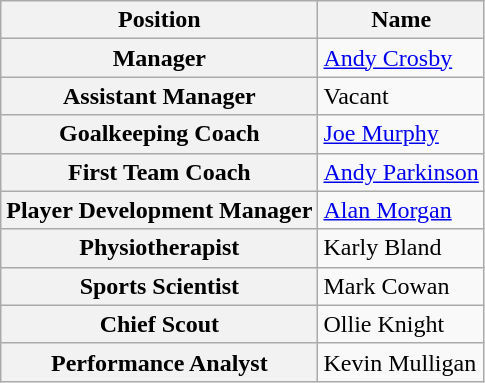<table class="wikitable plainrowheaders">
<tr>
<th scope="col">Position</th>
<th scope="col">Name</th>
</tr>
<tr>
<th scope="row">Manager</th>
<td><a href='#'>Andy Crosby</a></td>
</tr>
<tr>
<th scope="row">Assistant Manager</th>
<td>Vacant</td>
</tr>
<tr>
<th scope="row">Goalkeeping Coach</th>
<td><a href='#'>Joe Murphy</a></td>
</tr>
<tr>
<th scope="row">First Team Coach</th>
<td><a href='#'>Andy Parkinson</a></td>
</tr>
<tr>
<th scope="row">Player Development Manager</th>
<td><a href='#'>Alan Morgan</a></td>
</tr>
<tr>
<th scope="row">Physiotherapist</th>
<td>Karly Bland</td>
</tr>
<tr>
<th scope="row">Sports Scientist</th>
<td>Mark Cowan</td>
</tr>
<tr>
<th scope="row">Chief Scout</th>
<td>Ollie Knight</td>
</tr>
<tr>
<th scope="row">Performance Analyst</th>
<td>Kevin Mulligan</td>
</tr>
</table>
